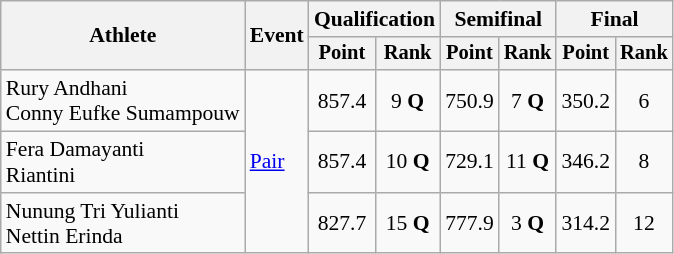<table class=wikitable style=font-size:90%;text-align:center>
<tr>
<th rowspan="2">Athlete</th>
<th rowspan="2">Event</th>
<th colspan=2>Qualification</th>
<th colspan=2>Semifinal</th>
<th colspan=2>Final</th>
</tr>
<tr style="font-size:95%">
<th>Point</th>
<th>Rank</th>
<th>Point</th>
<th>Rank</th>
<th>Point</th>
<th>Rank</th>
</tr>
<tr>
<td align=left>Rury Andhani<br>Conny Eufke Sumampouw</td>
<td align=left rowspan=3><a href='#'>Pair</a></td>
<td>857.4</td>
<td>9 <strong>Q</strong></td>
<td>750.9</td>
<td>7 <strong>Q</strong></td>
<td>350.2</td>
<td>6</td>
</tr>
<tr>
<td align=left>Fera Damayanti<br>Riantini</td>
<td>857.4</td>
<td>10 <strong>Q</strong></td>
<td>729.1</td>
<td>11 <strong>Q</strong></td>
<td>346.2</td>
<td>8</td>
</tr>
<tr>
<td align=left>Nunung Tri Yulianti<br>Nettin Erinda</td>
<td>827.7</td>
<td>15 <strong>Q</strong></td>
<td>777.9</td>
<td>3 <strong>Q</strong></td>
<td>314.2</td>
<td>12</td>
</tr>
</table>
